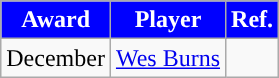<table class="wikitable" style="text-align:center">
<tr>
<th style="background:blue; color:white; width=0%">Award</th>
<th style="background:blue; color:white; width=0%">Player</th>
<th style="background:blue; color:white; width=0%">Ref.</th>
</tr>
<tr>
<td>December</td>
<td> <a href='#'>Wes Burns</a></td>
<td></td>
</tr>
</table>
